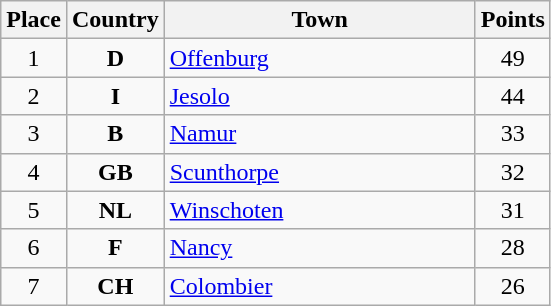<table class="wikitable toptextcells" style="text-align:center;">
<tr>
<th width="25">Place</th>
<th width="25">Country</th>
<th width="200">Town</th>
<th width="25">Points</th>
</tr>
<tr>
<td>1</td>
<td><strong>D</strong></td>
<td align="left"><a href='#'>Offenburg</a></td>
<td>49</td>
</tr>
<tr>
<td>2</td>
<td><strong>I</strong></td>
<td align="left"><a href='#'>Jesolo</a></td>
<td>44</td>
</tr>
<tr>
<td>3</td>
<td><strong>B</strong></td>
<td align="left"><a href='#'>Namur</a></td>
<td>33</td>
</tr>
<tr>
<td>4</td>
<td><strong>GB</strong></td>
<td align="left"><a href='#'>Scunthorpe</a></td>
<td>32</td>
</tr>
<tr>
<td>5</td>
<td><strong>NL</strong></td>
<td align="left"><a href='#'>Winschoten</a></td>
<td>31</td>
</tr>
<tr>
<td>6</td>
<td><strong>F</strong></td>
<td align="left"><a href='#'>Nancy</a></td>
<td>28</td>
</tr>
<tr>
<td>7</td>
<td><strong>CH</strong></td>
<td align="left"><a href='#'>Colombier</a></td>
<td>26</td>
</tr>
</table>
